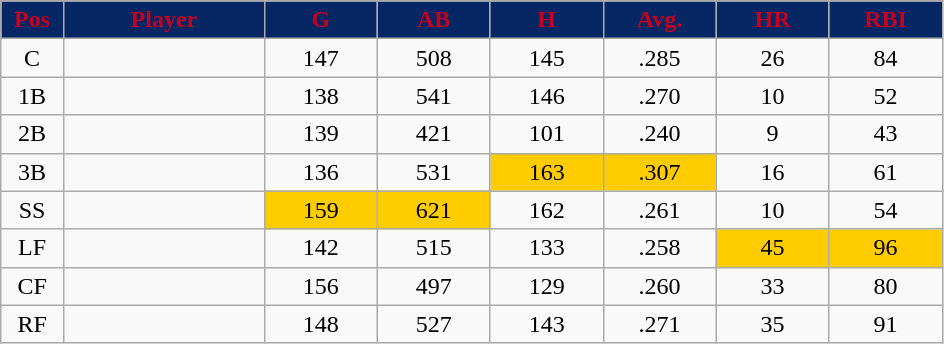<table class="wikitable sortable">
<tr>
<th style="background:#072764;color:#c6011f;" width="5%">Pos</th>
<th style="background:#072764;color:#c6011f;" width="16%">Player</th>
<th style="background:#072764;color:#c6011f;" width="9%">G</th>
<th style="background:#072764;color:#c6011f;" width="9%">AB</th>
<th style="background:#072764;color:#c6011f;" width="9%">H</th>
<th style="background:#072764;color:#c6011f;" width="9%">Avg.</th>
<th style="background:#072764;color:#c6011f;" width="9%">HR</th>
<th style="background:#072764;color:#c6011f;" width="9%">RBI</th>
</tr>
<tr align="center">
<td>C</td>
<td></td>
<td>147</td>
<td>508</td>
<td>145</td>
<td>.285</td>
<td>26</td>
<td>84</td>
</tr>
<tr align="center">
<td>1B</td>
<td></td>
<td>138</td>
<td>541</td>
<td>146</td>
<td>.270</td>
<td>10</td>
<td>52</td>
</tr>
<tr align="center">
<td>2B</td>
<td></td>
<td>139</td>
<td>421</td>
<td>101</td>
<td>.240</td>
<td>9</td>
<td>43</td>
</tr>
<tr align="center">
<td>3B</td>
<td></td>
<td>136</td>
<td>531</td>
<td bgcolor="#FFCC00">163</td>
<td bgcolor="#FFCC00">.307</td>
<td>16</td>
<td>61</td>
</tr>
<tr align="center">
<td>SS</td>
<td></td>
<td bgcolor="#FFCC00">159</td>
<td bgcolor="#FFCC00">621</td>
<td>162</td>
<td>.261</td>
<td>10</td>
<td>54</td>
</tr>
<tr align="center">
<td>LF</td>
<td></td>
<td>142</td>
<td>515</td>
<td>133</td>
<td>.258</td>
<td bgcolor="#FFCC00">45</td>
<td bgcolor="#FFCC00">96</td>
</tr>
<tr align="center">
<td>CF</td>
<td></td>
<td>156</td>
<td>497</td>
<td>129</td>
<td>.260</td>
<td>33</td>
<td>80</td>
</tr>
<tr align="center">
<td>RF</td>
<td></td>
<td>148</td>
<td>527</td>
<td>143</td>
<td>.271</td>
<td>35</td>
<td>91</td>
</tr>
</table>
